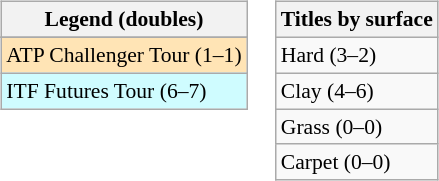<table>
<tr valign=top>
<td><br><table class=wikitable style=font-size:90%>
<tr>
<th>Legend (doubles)</th>
</tr>
<tr bgcolor=e5d1cb>
</tr>
<tr bgcolor=moccasin>
<td>ATP Challenger Tour (1–1)</td>
</tr>
<tr bgcolor=cffcff>
<td>ITF Futures Tour (6–7)</td>
</tr>
</table>
</td>
<td><br><table class=wikitable style=font-size:90%>
<tr>
<th>Titles by surface</th>
</tr>
<tr>
<td>Hard (3–2)</td>
</tr>
<tr>
<td>Clay (4–6)</td>
</tr>
<tr>
<td>Grass (0–0)</td>
</tr>
<tr>
<td>Carpet (0–0)</td>
</tr>
</table>
</td>
</tr>
</table>
